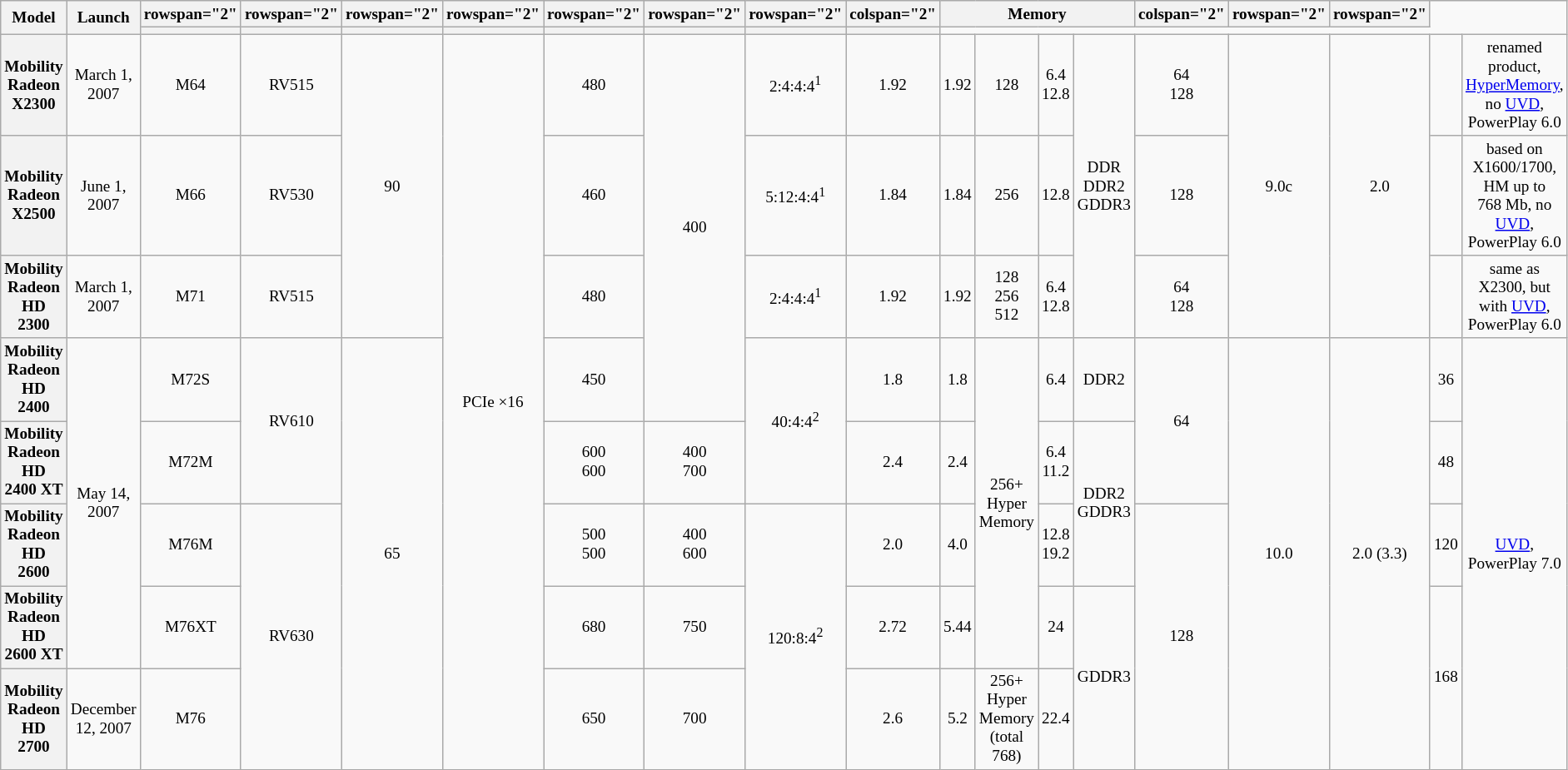<table class="mw-datatable wikitable sortable" style="font-size: 80%; text-align:center;">
<tr>
<th rowspan="2">Model</th>
<th rowspan="2">Launch</th>
<th>rowspan="2"</th>
<th>rowspan="2"</th>
<th>rowspan="2"</th>
<th>rowspan="2"</th>
<th>rowspan="2"</th>
<th>rowspan="2"</th>
<th>rowspan="2"</th>
<th>colspan="2"</th>
<th colspan="4">Memory</th>
<th>colspan="2"</th>
<th>rowspan="2"</th>
<th>rowspan="2"</th>
</tr>
<tr>
<th></th>
<th></th>
<th></th>
<th></th>
<th></th>
<th></th>
<th></th>
<th></th>
</tr>
<tr>
<th>Mobility Radeon X2300</th>
<td>March 1, 2007</td>
<td>M64</td>
<td>RV515</td>
<td rowspan="3">90</td>
<td rowspan="8">PCIe ×16</td>
<td>480</td>
<td rowspan="4">400</td>
<td>2:4:4:4<sup>1</sup></td>
<td>1.92</td>
<td>1.92</td>
<td>128</td>
<td>6.4<br>12.8</td>
<td rowspan="3">DDR<br>DDR2<br>GDDR3</td>
<td>64<br>128</td>
<td rowspan="3">9.0c</td>
<td rowspan="3">2.0</td>
<td></td>
<td>renamed product, <a href='#'>HyperMemory</a>, no <a href='#'>UVD</a>, PowerPlay 6.0</td>
</tr>
<tr>
<th>Mobility Radeon X2500</th>
<td>June 1, 2007</td>
<td>M66</td>
<td>RV530</td>
<td>460</td>
<td>5:12:4:4<sup>1</sup></td>
<td>1.84</td>
<td>1.84</td>
<td>256</td>
<td>12.8</td>
<td>128</td>
<td></td>
<td>based on X1600/1700, HM up to 768 Mb, no <a href='#'>UVD</a>, PowerPlay 6.0</td>
</tr>
<tr>
<th>Mobility Radeon HD 2300</th>
<td>March 1, 2007</td>
<td>M71</td>
<td>RV515</td>
<td>480</td>
<td>2:4:4:4<sup>1</sup></td>
<td>1.92</td>
<td>1.92</td>
<td>128<br>256<br>512</td>
<td>6.4<br>12.8</td>
<td>64<br>128</td>
<td></td>
<td>same as X2300, but with <a href='#'>UVD</a>, PowerPlay 6.0</td>
</tr>
<tr>
<th>Mobility Radeon HD 2400</th>
<td rowspan="4">May 14, 2007</td>
<td>M72S</td>
<td rowspan="2">RV610</td>
<td rowspan="5">65</td>
<td>450</td>
<td rowspan="2">40:4:4<sup>2</sup></td>
<td>1.8</td>
<td>1.8</td>
<td rowspan="4">256+ Hyper Memory</td>
<td>6.4</td>
<td>DDR2</td>
<td rowspan="2">64</td>
<td rowspan="5">10.0</td>
<td rowspan="5">2.0 (3.3)</td>
<td>36</td>
<td rowspan="5"><a href='#'>UVD</a>, PowerPlay 7.0</td>
</tr>
<tr>
<th>Mobility Radeon HD 2400 XT</th>
<td>M72M</td>
<td>600<br>600</td>
<td>400<br>700</td>
<td>2.4</td>
<td>2.4</td>
<td>6.4<br>11.2</td>
<td rowspan="2">DDR2<br>GDDR3</td>
<td>48</td>
</tr>
<tr>
<th>Mobility Radeon HD 2600</th>
<td>M76M</td>
<td rowspan="3">RV630</td>
<td>500<br>500</td>
<td>400<br>600</td>
<td rowspan="3">120:8:4<sup>2</sup></td>
<td>2.0</td>
<td>4.0</td>
<td>12.8<br>19.2</td>
<td rowspan="3">128</td>
<td>120</td>
</tr>
<tr>
<th>Mobility Radeon HD 2600 XT</th>
<td>M76XT</td>
<td>680</td>
<td>750</td>
<td>2.72</td>
<td>5.44</td>
<td>24</td>
<td rowspan="2">GDDR3</td>
<td rowspan="2">168</td>
</tr>
<tr>
<th>Mobility Radeon HD 2700</th>
<td>December 12, 2007</td>
<td>M76</td>
<td>650</td>
<td>700</td>
<td>2.6</td>
<td>5.2</td>
<td>256+ Hyper Memory (total 768)</td>
<td>22.4</td>
</tr>
</table>
